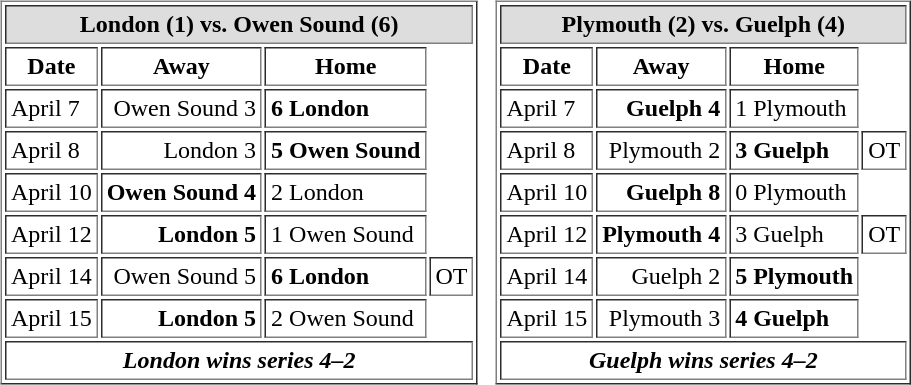<table cellspacing="10">
<tr>
<td valign="top"><br><table cellpadding="3" border="1">
<tr>
<th bgcolor="#DDDDDD" colspan="4">London (1) vs. Owen Sound (6)</th>
</tr>
<tr>
<th>Date</th>
<th>Away</th>
<th>Home</th>
</tr>
<tr>
<td>April 7</td>
<td align="right">Owen Sound 3</td>
<td><strong>6 London</strong></td>
</tr>
<tr>
<td>April 8</td>
<td align="right">London 3</td>
<td><strong>5 Owen Sound</strong></td>
</tr>
<tr>
<td>April 10</td>
<td align="right"><strong>Owen Sound 4</strong></td>
<td>2 London</td>
</tr>
<tr>
<td>April 12</td>
<td align="right"><strong>London 5</strong></td>
<td>1 Owen Sound</td>
</tr>
<tr>
<td>April 14</td>
<td align="right">Owen Sound 5</td>
<td><strong>6 London</strong></td>
<td>OT</td>
</tr>
<tr>
<td>April 15</td>
<td align="right"><strong>London 5</strong></td>
<td>2 Owen Sound</td>
</tr>
<tr>
<td align="center" colspan="4"><strong><em>London wins series 4–2</em></strong></td>
</tr>
</table>
</td>
<td valign="top"><br><table cellpadding="3" border="1">
<tr>
<th bgcolor="#DDDDDD" colspan="4">Plymouth (2) vs. Guelph (4)</th>
</tr>
<tr>
<th>Date</th>
<th>Away</th>
<th>Home</th>
</tr>
<tr>
<td>April 7</td>
<td align="right"><strong>Guelph 4</strong></td>
<td>1 Plymouth</td>
</tr>
<tr>
<td>April 8</td>
<td align="right">Plymouth 2</td>
<td><strong>3 Guelph</strong></td>
<td>OT</td>
</tr>
<tr>
<td>April 10</td>
<td align="right"><strong>Guelph 8</strong></td>
<td>0 Plymouth</td>
</tr>
<tr>
<td>April 12</td>
<td align="right"><strong>Plymouth 4</strong></td>
<td>3 Guelph</td>
<td>OT</td>
</tr>
<tr>
<td>April 14</td>
<td align="right">Guelph 2</td>
<td><strong>5 Plymouth</strong></td>
</tr>
<tr>
<td>April 15</td>
<td align="right">Plymouth 3</td>
<td><strong>4 Guelph</strong></td>
</tr>
<tr>
<td align="center" colspan="4"><strong><em>Guelph wins series 4–2</em></strong></td>
</tr>
</table>
</td>
</tr>
</table>
